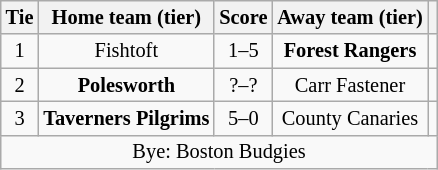<table class="wikitable" style="text-align:center; font-size:85%">
<tr>
<th>Tie</th>
<th>Home team (tier)</th>
<th>Score</th>
<th>Away team (tier)</th>
<th></th>
</tr>
<tr>
<td align="center">1</td>
<td>Fishtoft</td>
<td align="center">1–5</td>
<td><strong>Forest Rangers</strong></td>
<td></td>
</tr>
<tr>
<td align="center">2</td>
<td><strong>Polesworth</strong></td>
<td align="center">?–?</td>
<td>Carr Fastener</td>
<td></td>
</tr>
<tr>
<td align="center">3</td>
<td><strong>Taverners Pilgrims</strong></td>
<td align="center">5–0</td>
<td>County Canaries</td>
<td></td>
</tr>
<tr>
<td colspan="5" align="center">Bye: Boston Budgies</td>
</tr>
</table>
